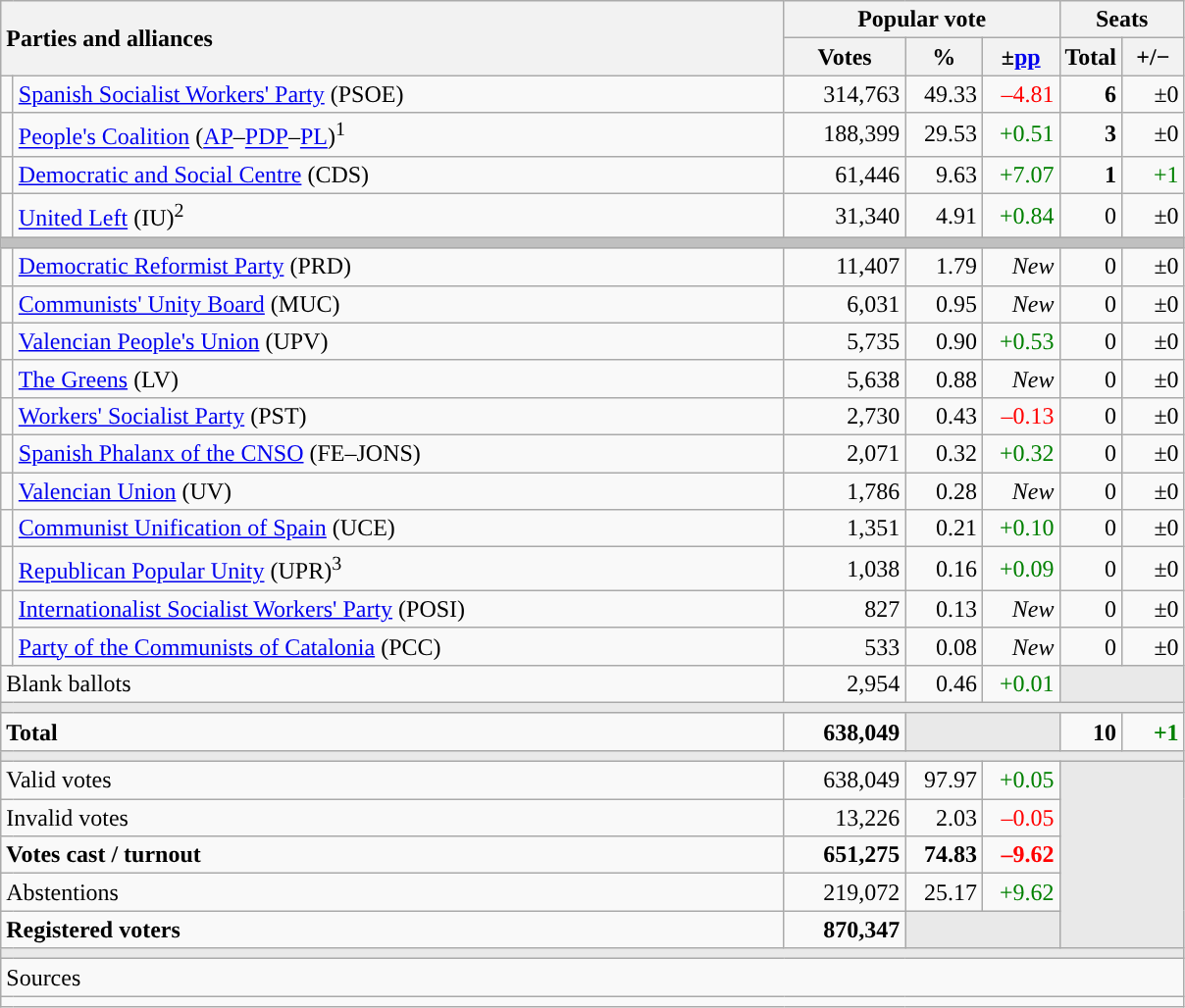<table class="wikitable" style="text-align:right;">
<tr>
<th style="text-align:left;" rowspan="2" colspan="2" width="525">Parties and alliances</th>
<th colspan="3">Popular vote</th>
<th colspan="2">Seats</th>
</tr>
<tr>
<th width="75">Votes</th>
<th width="45">%</th>
<th width="45">±<a href='#'>pp</a></th>
<th width="35">Total</th>
<th width="35">+/−</th>
</tr>
<tr>
<td width="1" style="color:inherit;background:"></td>
<td align="left"><a href='#'>Spanish Socialist Workers' Party</a> (PSOE)</td>
<td>314,763</td>
<td>49.33</td>
<td style="color:red;">–4.81</td>
<td><strong>6</strong></td>
<td>±0</td>
</tr>
<tr>
<td style="color:inherit;background:"></td>
<td align="left"><a href='#'>People's Coalition</a> (<a href='#'>AP</a>–<a href='#'>PDP</a>–<a href='#'>PL</a>)<sup>1</sup></td>
<td>188,399</td>
<td>29.53</td>
<td style="color:green;">+0.51</td>
<td><strong>3</strong></td>
<td>±0</td>
</tr>
<tr>
<td style="color:inherit;background:"></td>
<td align="left"><a href='#'>Democratic and Social Centre</a> (CDS)</td>
<td>61,446</td>
<td>9.63</td>
<td style="color:green;">+7.07</td>
<td><strong>1</strong></td>
<td style="color:green;">+1</td>
</tr>
<tr>
<td style="color:inherit;background:"></td>
<td align="left"><a href='#'>United Left</a> (IU)<sup>2</sup></td>
<td>31,340</td>
<td>4.91</td>
<td style="color:green;">+0.84</td>
<td>0</td>
<td>±0</td>
</tr>
<tr>
<td colspan="7" bgcolor="#C0C0C0"></td>
</tr>
<tr>
<td style="color:inherit;background:"></td>
<td align="left"><a href='#'>Democratic Reformist Party</a> (PRD)</td>
<td>11,407</td>
<td>1.79</td>
<td><em>New</em></td>
<td>0</td>
<td>±0</td>
</tr>
<tr>
<td style="color:inherit;background:"></td>
<td align="left"><a href='#'>Communists' Unity Board</a> (MUC)</td>
<td>6,031</td>
<td>0.95</td>
<td><em>New</em></td>
<td>0</td>
<td>±0</td>
</tr>
<tr>
<td style="color:inherit;background:"></td>
<td align="left"><a href='#'>Valencian People's Union</a> (UPV)</td>
<td>5,735</td>
<td>0.90</td>
<td style="color:green;">+0.53</td>
<td>0</td>
<td>±0</td>
</tr>
<tr>
<td style="color:inherit;background:"></td>
<td align="left"><a href='#'>The Greens</a> (LV)</td>
<td>5,638</td>
<td>0.88</td>
<td><em>New</em></td>
<td>0</td>
<td>±0</td>
</tr>
<tr>
<td style="color:inherit;background:"></td>
<td align="left"><a href='#'>Workers' Socialist Party</a> (PST)</td>
<td>2,730</td>
<td>0.43</td>
<td style="color:red;">–0.13</td>
<td>0</td>
<td>±0</td>
</tr>
<tr>
<td style="color:inherit;background:"></td>
<td align="left"><a href='#'>Spanish Phalanx of the CNSO</a> (FE–JONS)</td>
<td>2,071</td>
<td>0.32</td>
<td style="color:green;">+0.32</td>
<td>0</td>
<td>±0</td>
</tr>
<tr>
<td style="color:inherit;background:"></td>
<td align="left"><a href='#'>Valencian Union</a> (UV)</td>
<td>1,786</td>
<td>0.28</td>
<td><em>New</em></td>
<td>0</td>
<td>±0</td>
</tr>
<tr>
<td style="color:inherit;background:"></td>
<td align="left"><a href='#'>Communist Unification of Spain</a> (UCE)</td>
<td>1,351</td>
<td>0.21</td>
<td style="color:green;">+0.10</td>
<td>0</td>
<td>±0</td>
</tr>
<tr>
<td style="color:inherit;background:"></td>
<td align="left"><a href='#'>Republican Popular Unity</a> (UPR)<sup>3</sup></td>
<td>1,038</td>
<td>0.16</td>
<td style="color:green;">+0.09</td>
<td>0</td>
<td>±0</td>
</tr>
<tr>
<td style="color:inherit;background:"></td>
<td align="left"><a href='#'>Internationalist Socialist Workers' Party</a> (POSI)</td>
<td>827</td>
<td>0.13</td>
<td><em>New</em></td>
<td>0</td>
<td>±0</td>
</tr>
<tr>
<td style="color:inherit;background:"></td>
<td align="left"><a href='#'>Party of the Communists of Catalonia</a> (PCC)</td>
<td>533</td>
<td>0.08</td>
<td><em>New</em></td>
<td>0</td>
<td>±0</td>
</tr>
<tr>
<td align="left" colspan="2">Blank ballots</td>
<td>2,954</td>
<td>0.46</td>
<td style="color:green;">+0.01</td>
<td bgcolor="#E9E9E9" colspan="2"></td>
</tr>
<tr>
<td colspan="7" bgcolor="#E9E9E9"></td>
</tr>
<tr style="font-weight:bold;">
<td align="left" colspan="2">Total</td>
<td>638,049</td>
<td bgcolor="#E9E9E9" colspan="2"></td>
<td>10</td>
<td style="color:green;">+1</td>
</tr>
<tr>
<td colspan="7" bgcolor="#E9E9E9"></td>
</tr>
<tr>
<td align="left" colspan="2">Valid votes</td>
<td>638,049</td>
<td>97.97</td>
<td style="color:green;">+0.05</td>
<td bgcolor="#E9E9E9" colspan="2" rowspan="5"></td>
</tr>
<tr>
<td align="left" colspan="2">Invalid votes</td>
<td>13,226</td>
<td>2.03</td>
<td style="color:red;">–0.05</td>
</tr>
<tr style="font-weight:bold;">
<td align="left" colspan="2">Votes cast / turnout</td>
<td>651,275</td>
<td>74.83</td>
<td style="color:red;">–9.62</td>
</tr>
<tr>
<td align="left" colspan="2">Abstentions</td>
<td>219,072</td>
<td>25.17</td>
<td style="color:green;">+9.62</td>
</tr>
<tr style="font-weight:bold;">
<td align="left" colspan="2">Registered voters</td>
<td>870,347</td>
<td bgcolor="#E9E9E9" colspan="2"></td>
</tr>
<tr>
<td colspan="7" bgcolor="#E9E9E9"></td>
</tr>
<tr>
<td align="left" colspan="7">Sources</td>
</tr>
<tr>
<td colspan="7" style="text-align:left; max-width:790px;"></td>
</tr>
</table>
